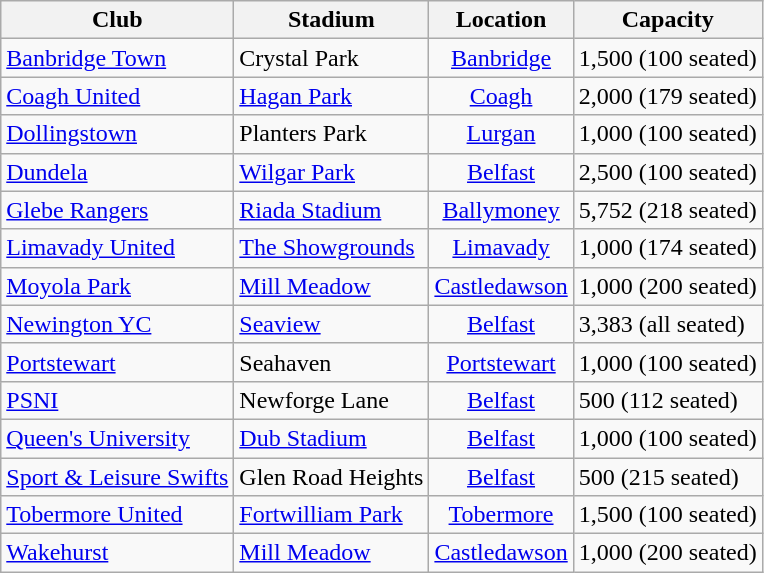<table class="wikitable sortable">
<tr>
<th>Club</th>
<th>Stadium</th>
<th>Location</th>
<th>Capacity</th>
</tr>
<tr>
<td><a href='#'>Banbridge Town</a></td>
<td>Crystal Park</td>
<td style="text-align:center;"><a href='#'>Banbridge</a></td>
<td>1,500 (100 seated)</td>
</tr>
<tr>
<td><a href='#'>Coagh United</a></td>
<td><a href='#'>Hagan Park</a></td>
<td style="text-align:center;"><a href='#'>Coagh</a></td>
<td>2,000 (179 seated)</td>
</tr>
<tr>
<td><a href='#'>Dollingstown</a></td>
<td>Planters Park</td>
<td style="text-align:center;"><a href='#'>Lurgan</a></td>
<td>1,000 (100 seated)</td>
</tr>
<tr>
<td><a href='#'>Dundela</a></td>
<td><a href='#'>Wilgar Park</a></td>
<td style="text-align:center;"><a href='#'>Belfast</a></td>
<td>2,500 (100 seated)</td>
</tr>
<tr>
<td><a href='#'>Glebe Rangers</a></td>
<td><a href='#'>Riada Stadium</a></td>
<td style="text-align:center;"><a href='#'>Ballymoney</a></td>
<td>5,752 (218 seated)</td>
</tr>
<tr>
<td><a href='#'>Limavady United</a></td>
<td><a href='#'>The Showgrounds</a></td>
<td style="text-align:center;"><a href='#'>Limavady</a></td>
<td>1,000 (174 seated)</td>
</tr>
<tr>
<td><a href='#'>Moyola Park</a></td>
<td><a href='#'>Mill Meadow</a></td>
<td style="text-align:center;"><a href='#'>Castledawson</a></td>
<td>1,000 (200 seated)</td>
</tr>
<tr>
<td><a href='#'>Newington YC</a></td>
<td><a href='#'>Seaview</a></td>
<td style="text-align:center;"><a href='#'>Belfast</a></td>
<td>3,383 (all seated)</td>
</tr>
<tr>
<td><a href='#'>Portstewart</a></td>
<td>Seahaven</td>
<td style="text-align:center;"><a href='#'>Portstewart</a></td>
<td>1,000 (100 seated)</td>
</tr>
<tr>
<td><a href='#'>PSNI</a></td>
<td>Newforge Lane</td>
<td style="text-align:center;"><a href='#'>Belfast</a></td>
<td>500 (112 seated)</td>
</tr>
<tr>
<td><a href='#'>Queen's University</a></td>
<td><a href='#'>Dub Stadium</a></td>
<td style="text-align:center;"><a href='#'>Belfast</a></td>
<td>1,000 (100 seated)</td>
</tr>
<tr>
<td><a href='#'>Sport & Leisure Swifts</a></td>
<td>Glen Road Heights</td>
<td style="text-align:center;"><a href='#'>Belfast</a></td>
<td>500 (215 seated)</td>
</tr>
<tr>
<td><a href='#'>Tobermore United</a></td>
<td><a href='#'>Fortwilliam Park</a></td>
<td style="text-align:center;"><a href='#'>Tobermore</a></td>
<td>1,500 (100 seated)</td>
</tr>
<tr>
<td><a href='#'>Wakehurst</a></td>
<td><a href='#'>Mill Meadow</a></td>
<td style="text-align:center;"><a href='#'>Castledawson</a></td>
<td>1,000 (200 seated)</td>
</tr>
</table>
